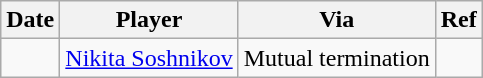<table class="wikitable">
<tr>
<th>Date</th>
<th>Player</th>
<th>Via</th>
<th>Ref</th>
</tr>
<tr>
<td></td>
<td><a href='#'>Nikita Soshnikov</a></td>
<td>Mutual termination</td>
<td></td>
</tr>
</table>
